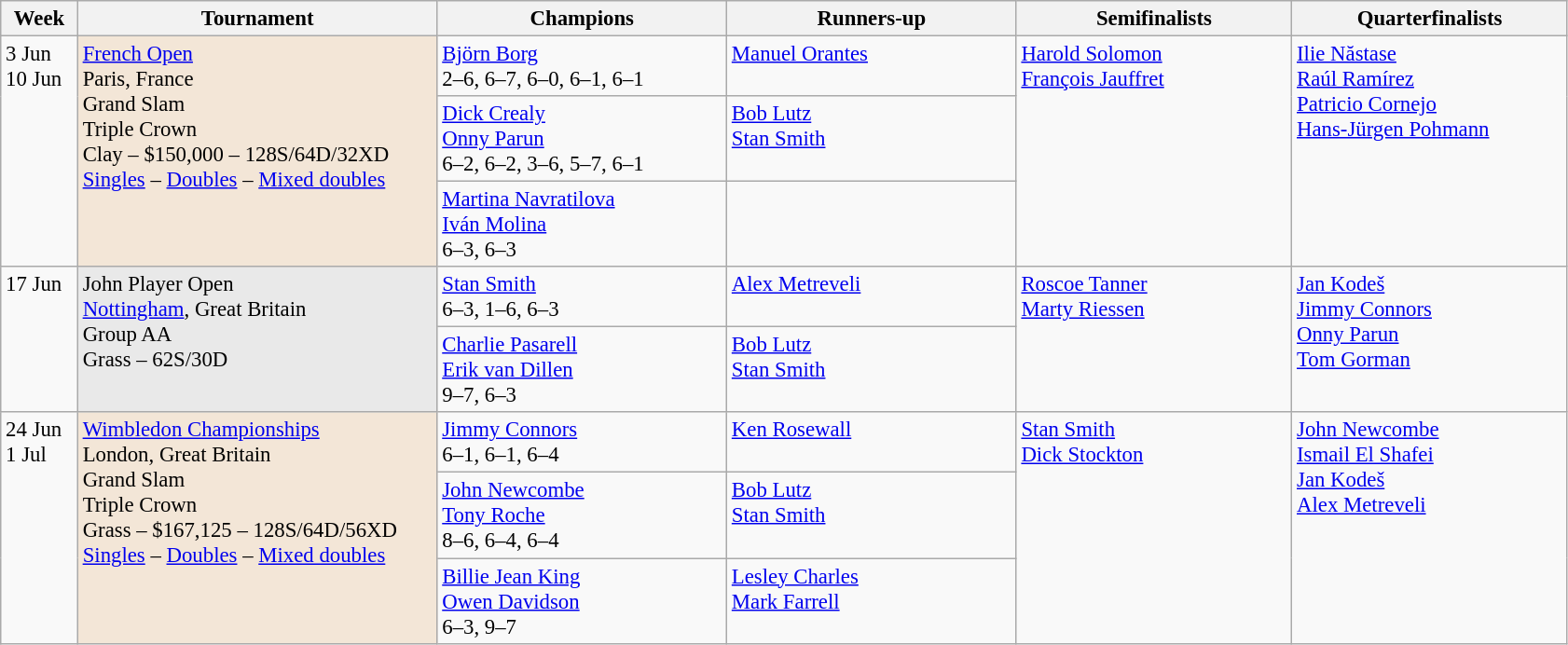<table class=wikitable style=font-size:95%>
<tr>
<th style="width:48px;">Week</th>
<th style="width:250px;">Tournament</th>
<th style="width:200px;">Champions</th>
<th style="width:200px;">Runners-up</th>
<th style="width:190px;">Semifinalists</th>
<th style="width:190px;">Quarterfinalists</th>
</tr>
<tr valign=top>
<td rowspan=3>3 Jun <br> 10 Jun</td>
<td style="background:#F3E6D7;" rowspan="3"><a href='#'>French Open</a> <br> Paris, France <br> Grand Slam <br> Triple Crown <br> Clay – $150,000 – 128S/64D/32XD <br> <a href='#'>Singles</a> – <a href='#'>Doubles</a> – <a href='#'>Mixed doubles</a></td>
<td> <a href='#'>Björn Borg</a> <br> 2–6, 6–7, 6–0, 6–1, 6–1</td>
<td> <a href='#'>Manuel Orantes</a></td>
<td rowspan=3> <a href='#'>Harold Solomon</a> <br>  <a href='#'>François Jauffret</a></td>
<td rowspan=3> <a href='#'>Ilie Năstase</a> <br>  <a href='#'>Raúl Ramírez</a> <br>  <a href='#'>Patricio Cornejo</a> <br>  <a href='#'>Hans-Jürgen Pohmann</a></td>
</tr>
<tr valign=top>
<td> <a href='#'>Dick Crealy</a> <br>  <a href='#'>Onny Parun</a> <br> 6–2, 6–2, 3–6, 5–7, 6–1</td>
<td> <a href='#'>Bob Lutz</a> <br>  <a href='#'>Stan Smith</a></td>
</tr>
<tr valign=top>
<td> <a href='#'>Martina Navratilova</a> <br>  <a href='#'>Iván Molina</a> <br> 6–3, 6–3</td>
<td></td>
</tr>
<tr valign=top>
<td rowspan=2>17 Jun</td>
<td style="background:#E9E9E9;" rowspan="2">John Player Open <br> <a href='#'>Nottingham</a>, Great Britain <br> Group AA <br> Grass – 62S/30D</td>
<td> <a href='#'>Stan Smith</a> <br> 6–3, 1–6, 6–3</td>
<td> <a href='#'>Alex Metreveli</a></td>
<td rowspan=2> <a href='#'>Roscoe Tanner</a> <br>  <a href='#'>Marty Riessen</a></td>
<td rowspan=2> <a href='#'>Jan Kodeš</a> <br>  <a href='#'>Jimmy Connors</a> <br>  <a href='#'>Onny Parun</a> <br>  <a href='#'>Tom Gorman</a></td>
</tr>
<tr valign=top>
<td> <a href='#'>Charlie Pasarell</a> <br>  <a href='#'>Erik van Dillen</a> <br> 9–7, 6–3</td>
<td> <a href='#'>Bob Lutz</a> <br>  <a href='#'>Stan Smith</a></td>
</tr>
<tr valign=top>
<td rowspan=3>24 Jun <br> 1 Jul</td>
<td style="background:#F3E6D7;" rowspan="3"><a href='#'>Wimbledon Championships</a> <br> London, Great Britain <br> Grand Slam <br> Triple Crown <br> Grass – $167,125 – 128S/64D/56XD <br> <a href='#'>Singles</a> – <a href='#'>Doubles</a> – <a href='#'>Mixed doubles</a></td>
<td> <a href='#'>Jimmy Connors</a> <br> 6–1, 6–1, 6–4</td>
<td> <a href='#'>Ken Rosewall</a></td>
<td rowspan=3> <a href='#'>Stan Smith</a> <br>  <a href='#'>Dick Stockton</a></td>
<td rowspan=3> <a href='#'>John Newcombe</a> <br>  <a href='#'>Ismail El Shafei</a> <br>  <a href='#'>Jan Kodeš</a> <br>  <a href='#'>Alex Metreveli</a></td>
</tr>
<tr valign=top>
<td> <a href='#'>John Newcombe</a> <br>  <a href='#'>Tony Roche</a> <br> 8–6, 6–4, 6–4</td>
<td> <a href='#'>Bob Lutz</a> <br>  <a href='#'>Stan Smith</a></td>
</tr>
<tr valign=top>
<td> <a href='#'>Billie Jean King</a> <br>  <a href='#'>Owen Davidson</a> <br> 6–3, 9–7</td>
<td> <a href='#'>Lesley Charles</a> <br>  <a href='#'>Mark Farrell</a></td>
</tr>
</table>
